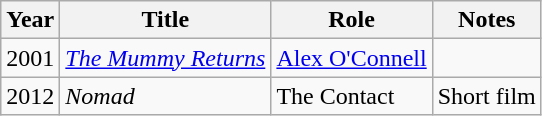<table class="wikitable sortable">
<tr>
<th>Year</th>
<th>Title</th>
<th>Role</th>
<th>Notes</th>
</tr>
<tr>
<td>2001</td>
<td><em><a href='#'>The Mummy Returns</a></em></td>
<td><a href='#'>Alex O'Connell</a></td>
<td></td>
</tr>
<tr>
<td>2012</td>
<td><em>Nomad</em></td>
<td>The Contact</td>
<td>Short film</td>
</tr>
</table>
